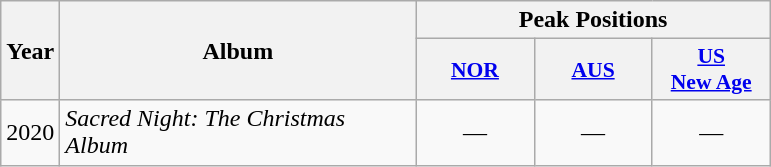<table class="wikitable">
<tr>
<th align="center" rowspan="2" width="10">Year</th>
<th align="center" rowspan="2" width="230">Album</th>
<th align="center" colspan="3" width="60">Peak Positions</th>
</tr>
<tr>
<th scope="col" style="width:5em;font-size:90%;"><a href='#'>NOR</a><br></th>
<th scope="col" style="width:5em;font-size:90%;"><a href='#'>AUS</a><br></th>
<th scope="col" style="width:5em;font-size:90%;"><a href='#'>US<br>New Age</a><br></th>
</tr>
<tr>
<td style="text-align:center;">2020</td>
<td><em>Sacred Night: The Christmas Album</em></td>
<td style="text-align:center;">—</td>
<td style="text-align:center;">—</td>
<td style="text-align:center;">—</td>
</tr>
</table>
